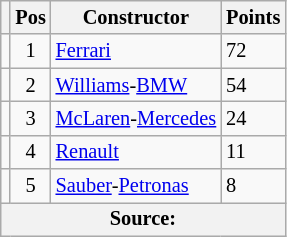<table class="wikitable" style="font-size: 85%;">
<tr>
<th></th>
<th>Pos</th>
<th>Constructor</th>
<th>Points</th>
</tr>
<tr>
<td></td>
<td align="center">1</td>
<td> <a href='#'>Ferrari</a></td>
<td>72</td>
</tr>
<tr>
<td></td>
<td align="center">2</td>
<td> <a href='#'>Williams</a>-<a href='#'>BMW</a></td>
<td>54</td>
</tr>
<tr>
<td></td>
<td align="center">3</td>
<td> <a href='#'>McLaren</a>-<a href='#'>Mercedes</a></td>
<td>24</td>
</tr>
<tr>
<td></td>
<td align="center">4</td>
<td> <a href='#'>Renault</a></td>
<td>11</td>
</tr>
<tr>
<td></td>
<td align="center">5</td>
<td> <a href='#'>Sauber</a>-<a href='#'>Petronas</a></td>
<td>8</td>
</tr>
<tr>
<th colspan=4>Source: </th>
</tr>
</table>
